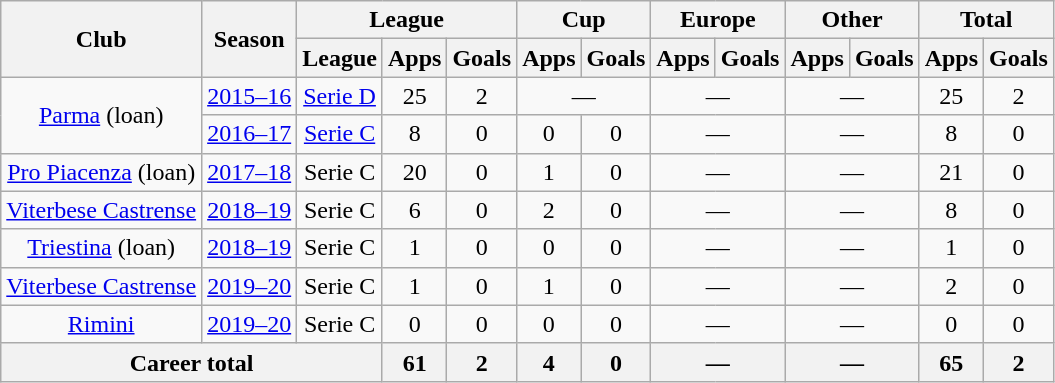<table class="wikitable" style="text-align: center;">
<tr>
<th rowspan="2">Club</th>
<th rowspan="2">Season</th>
<th colspan="3">League</th>
<th colspan="2">Cup</th>
<th colspan="2">Europe</th>
<th colspan="2">Other</th>
<th colspan="2">Total</th>
</tr>
<tr>
<th>League</th>
<th>Apps</th>
<th>Goals</th>
<th>Apps</th>
<th>Goals</th>
<th>Apps</th>
<th>Goals</th>
<th>Apps</th>
<th>Goals</th>
<th>Apps</th>
<th>Goals</th>
</tr>
<tr>
<td rowspan="2"><a href='#'>Parma</a> (loan)</td>
<td><a href='#'>2015–16</a></td>
<td><a href='#'>Serie D</a></td>
<td>25</td>
<td>2</td>
<td colspan="2">—</td>
<td colspan="2">—</td>
<td colspan="2">—</td>
<td>25</td>
<td>2</td>
</tr>
<tr>
<td><a href='#'>2016–17</a></td>
<td><a href='#'>Serie C</a></td>
<td>8</td>
<td>0</td>
<td>0</td>
<td>0</td>
<td colspan="2">—</td>
<td colspan="2">—</td>
<td>8</td>
<td>0</td>
</tr>
<tr>
<td><a href='#'>Pro Piacenza</a> (loan)</td>
<td><a href='#'>2017–18</a></td>
<td>Serie C</td>
<td>20</td>
<td>0</td>
<td>1</td>
<td>0</td>
<td colspan="2">—</td>
<td colspan="2">—</td>
<td>21</td>
<td>0</td>
</tr>
<tr>
<td><a href='#'>Viterbese Castrense</a></td>
<td><a href='#'>2018–19</a></td>
<td>Serie C</td>
<td>6</td>
<td>0</td>
<td>2</td>
<td>0</td>
<td colspan="2">—</td>
<td colspan="2">—</td>
<td>8</td>
<td>0</td>
</tr>
<tr>
<td><a href='#'>Triestina</a> (loan)</td>
<td><a href='#'>2018–19</a></td>
<td>Serie C</td>
<td>1</td>
<td>0</td>
<td>0</td>
<td>0</td>
<td colspan="2">—</td>
<td colspan="2">—</td>
<td>1</td>
<td>0</td>
</tr>
<tr>
<td><a href='#'>Viterbese Castrense</a></td>
<td><a href='#'>2019–20</a></td>
<td>Serie C</td>
<td>1</td>
<td>0</td>
<td>1</td>
<td>0</td>
<td colspan="2">—</td>
<td colspan="2">—</td>
<td>2</td>
<td>0</td>
</tr>
<tr>
<td><a href='#'>Rimini</a></td>
<td><a href='#'>2019–20</a></td>
<td>Serie C</td>
<td>0</td>
<td>0</td>
<td>0</td>
<td>0</td>
<td colspan="2">—</td>
<td colspan="2">—</td>
<td>0</td>
<td>0</td>
</tr>
<tr>
<th colspan="3">Career total</th>
<th>61</th>
<th>2</th>
<th>4</th>
<th>0</th>
<th colspan="2">—</th>
<th colspan="2">—</th>
<th>65</th>
<th>2</th>
</tr>
</table>
